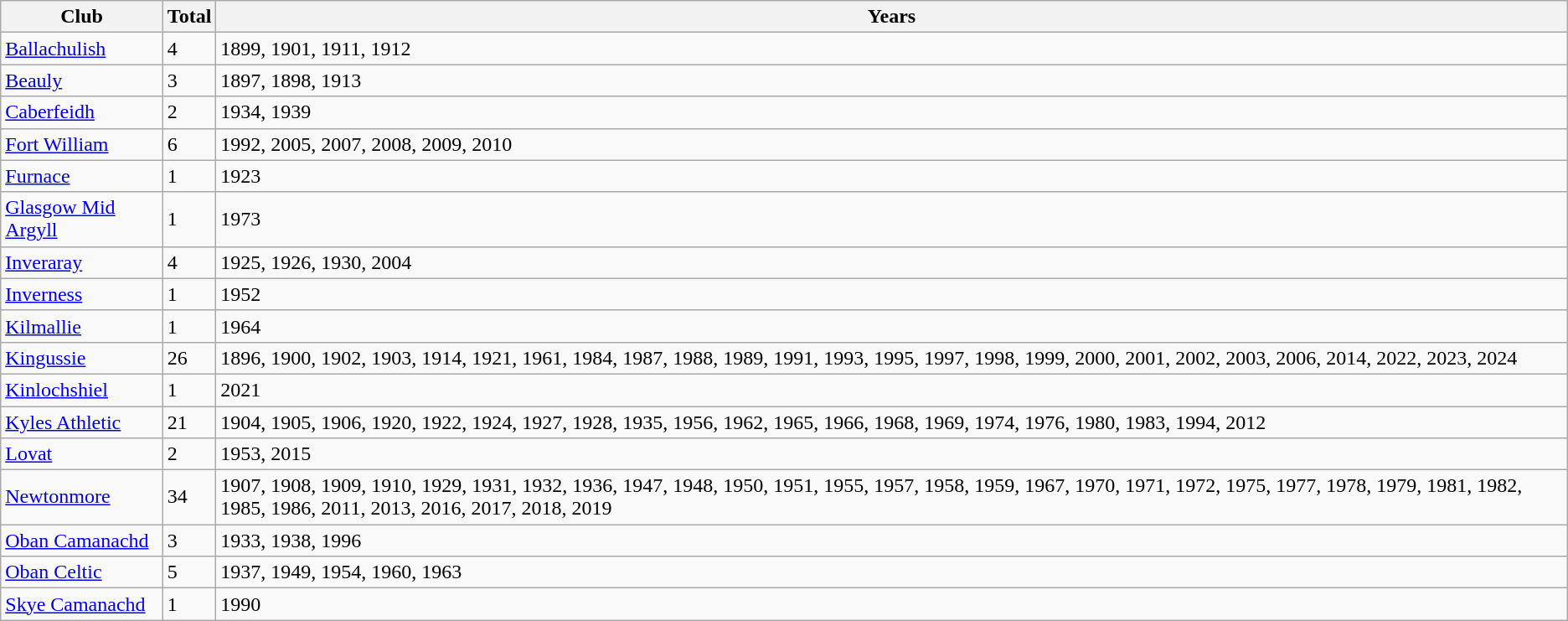<table class="wikitable sortable">
<tr>
<th>Club</th>
<th>Total</th>
<th>Years</th>
</tr>
<tr>
<td> <a href='#'>Ballachulish</a></td>
<td>4</td>
<td>1899, 1901, 1911, 1912</td>
</tr>
<tr>
<td> <a href='#'>Beauly</a></td>
<td>3</td>
<td>1897, 1898, 1913</td>
</tr>
<tr>
<td> <a href='#'>Caberfeidh</a></td>
<td>2</td>
<td>1934, 1939</td>
</tr>
<tr>
<td> <a href='#'>Fort William</a></td>
<td>6</td>
<td>1992, 2005, 2007, 2008, 2009, 2010</td>
</tr>
<tr>
<td> <a href='#'>Furnace</a></td>
<td>1</td>
<td>1923</td>
</tr>
<tr>
<td> <a href='#'>Glasgow Mid Argyll</a></td>
<td>1</td>
<td>1973</td>
</tr>
<tr>
<td> <a href='#'>Inveraray</a></td>
<td>4</td>
<td>1925, 1926, 1930, 2004</td>
</tr>
<tr>
<td> <a href='#'>Inverness</a></td>
<td>1</td>
<td>1952</td>
</tr>
<tr>
<td> <a href='#'>Kilmallie</a></td>
<td>1</td>
<td>1964</td>
</tr>
<tr>
<td> <a href='#'>Kingussie</a></td>
<td>26</td>
<td>1896, 1900, 1902, 1903, 1914, 1921, 1961, 1984, 1987, 1988, 1989, 1991, 1993, 1995, 1997, 1998, 1999, 2000, 2001, 2002, 2003, 2006, 2014, 2022, 2023, 2024</td>
</tr>
<tr>
<td> <a href='#'>Kinlochshiel</a></td>
<td>1</td>
<td>2021</td>
</tr>
<tr>
<td> <a href='#'>Kyles Athletic</a></td>
<td>21</td>
<td>1904, 1905, 1906, 1920, 1922, 1924, 1927, 1928, 1935, 1956, 1962, 1965, 1966, 1968, 1969, 1974, 1976, 1980, 1983, 1994, 2012</td>
</tr>
<tr>
<td> <a href='#'>Lovat</a></td>
<td>2</td>
<td>1953, 2015</td>
</tr>
<tr>
<td> <a href='#'>Newtonmore</a></td>
<td>34</td>
<td>1907, 1908, 1909, 1910, 1929, 1931, 1932, 1936, 1947, 1948, 1950, 1951, 1955, 1957, 1958, 1959, 1967, 1970, 1971, 1972, 1975, 1977, 1978, 1979, 1981, 1982, 1985, 1986, 2011, 2013, 2016, 2017, 2018, 2019</td>
</tr>
<tr>
<td> <a href='#'>Oban Camanachd</a></td>
<td>3</td>
<td>1933, 1938, 1996</td>
</tr>
<tr>
<td> <a href='#'>Oban Celtic</a></td>
<td>5</td>
<td>1937, 1949, 1954, 1960, 1963</td>
</tr>
<tr>
<td> <a href='#'>Skye Camanachd</a></td>
<td>1</td>
<td>1990</td>
</tr>
</table>
